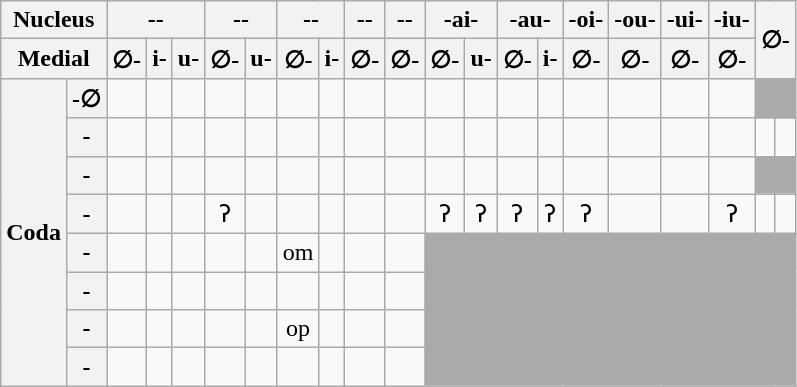<table class="wikitable" style="text-align:center">
<tr>
<th colspan="2">Nucleus</th>
<th colspan="3">--</th>
<th colspan="2">--</th>
<th colspan="2">--</th>
<th>--</th>
<th>--</th>
<th colspan="2">-ai-</th>
<th colspan="2">-au-</th>
<th>-oi-</th>
<th>-ou-</th>
<th>-ui-</th>
<th>-iu-</th>
<th colspan="2" rowspan="2">∅-</th>
</tr>
<tr>
<th colspan="2">Medial</th>
<th>∅-</th>
<th>i-</th>
<th>u-</th>
<th>∅-</th>
<th>u-</th>
<th>∅-</th>
<th>i-</th>
<th>∅-</th>
<th>∅-</th>
<th>∅-</th>
<th>u-</th>
<th>∅-</th>
<th>i-</th>
<th>∅-</th>
<th>∅-</th>
<th>∅-</th>
<th>∅-</th>
</tr>
<tr>
<th rowspan="8">Coda</th>
<th>-∅</th>
<td></td>
<td></td>
<td></td>
<td></td>
<td></td>
<td></td>
<td></td>
<td></td>
<td></td>
<td></td>
<td></td>
<td></td>
<td></td>
<td></td>
<td></td>
<td></td>
<td></td>
<td colspan="2" style="background: #aaa;"></td>
</tr>
<tr>
<th>-</th>
<td></td>
<td></td>
<td></td>
<td></td>
<td></td>
<td></td>
<td></td>
<td></td>
<td></td>
<td></td>
<td></td>
<td></td>
<td></td>
<td></td>
<td></td>
<td></td>
<td></td>
<td></td>
<td></td>
</tr>
<tr>
<th>-</th>
<td></td>
<td></td>
<td></td>
<td></td>
<td></td>
<td></td>
<td></td>
<td></td>
<td></td>
<td></td>
<td></td>
<td></td>
<td></td>
<td></td>
<td></td>
<td></td>
<td></td>
<td colspan="2" style="background: #aaa;"></td>
</tr>
<tr>
<th>-</th>
<td></td>
<td></td>
<td></td>
<td>ʔ</td>
<td></td>
<td></td>
<td></td>
<td></td>
<td></td>
<td>ʔ</td>
<td>ʔ</td>
<td>ʔ</td>
<td>ʔ</td>
<td>ʔ</td>
<td></td>
<td></td>
<td>ʔ</td>
<td></td>
<td></td>
</tr>
<tr>
<th>-</th>
<td></td>
<td></td>
<td></td>
<td></td>
<td></td>
<td>om</td>
<td></td>
<td></td>
<td></td>
<td colspan="10" rowspan="4" style="background: #aaa;"></td>
</tr>
<tr>
<th>-</th>
<td></td>
<td></td>
<td></td>
<td></td>
<td></td>
<td></td>
<td></td>
<td></td>
<td></td>
</tr>
<tr>
<th>-</th>
<td></td>
<td></td>
<td></td>
<td></td>
<td></td>
<td>op</td>
<td></td>
<td></td>
<td></td>
</tr>
<tr>
<th>-</th>
<td></td>
<td></td>
<td></td>
<td></td>
<td></td>
<td></td>
<td></td>
<td></td>
<td></td>
</tr>
</table>
